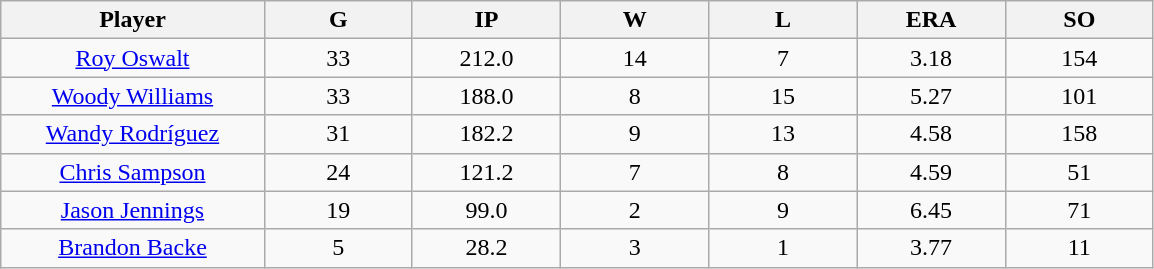<table class="wikitable sortable">
<tr>
<th bgcolor="#DDDDFF" width="16%">Player</th>
<th bgcolor="#DDDDFF" width="9%">G</th>
<th bgcolor="#DDDDFF" width="9%">IP</th>
<th bgcolor="#DDDDFF" width="9%">W</th>
<th bgcolor="#DDDDFF" width="9%">L</th>
<th bgcolor="#DDDDFF" width="9%">ERA</th>
<th bgcolor="#DDDDFF" width="9%">SO</th>
</tr>
<tr align="center">
<td><a href='#'>Roy Oswalt</a></td>
<td>33</td>
<td>212.0</td>
<td>14</td>
<td>7</td>
<td>3.18</td>
<td>154</td>
</tr>
<tr align=center>
<td><a href='#'>Woody Williams</a></td>
<td>33</td>
<td>188.0</td>
<td>8</td>
<td>15</td>
<td>5.27</td>
<td>101</td>
</tr>
<tr align=center>
<td><a href='#'>Wandy Rodríguez</a></td>
<td>31</td>
<td>182.2</td>
<td>9</td>
<td>13</td>
<td>4.58</td>
<td>158</td>
</tr>
<tr align=center>
<td><a href='#'>Chris Sampson</a></td>
<td>24</td>
<td>121.2</td>
<td>7</td>
<td>8</td>
<td>4.59</td>
<td>51</td>
</tr>
<tr align=center>
<td><a href='#'>Jason Jennings</a></td>
<td>19</td>
<td>99.0</td>
<td>2</td>
<td>9</td>
<td>6.45</td>
<td>71</td>
</tr>
<tr align=center>
<td><a href='#'>Brandon Backe</a></td>
<td>5</td>
<td>28.2</td>
<td>3</td>
<td>1</td>
<td>3.77</td>
<td>11</td>
</tr>
</table>
